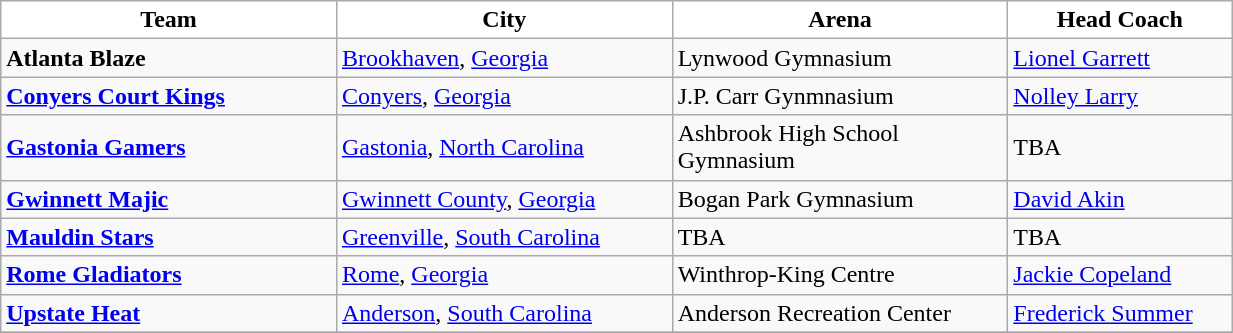<table class="wikitable" style="width:65%; text-align:left">
<tr>
<th style="width:15%; background:white">Team</th>
<th style="width:15%; background:white">City</th>
<th style="width:15%; background:white">Arena</th>
<th style="width:10%; background:white">Head Coach</th>
</tr>
<tr>
<td><strong>Atlanta Blaze</strong></td>
<td><a href='#'>Brookhaven</a>, <a href='#'>Georgia</a></td>
<td>Lynwood Gymnasium</td>
<td><a href='#'>Lionel Garrett</a></td>
</tr>
<tr>
<td><strong><a href='#'>Conyers Court Kings</a></strong></td>
<td><a href='#'>Conyers</a>, <a href='#'>Georgia</a></td>
<td>J.P. Carr Gynmnasium</td>
<td><a href='#'>Nolley Larry</a></td>
</tr>
<tr>
<td><strong><a href='#'>Gastonia Gamers</a></strong></td>
<td><a href='#'>Gastonia</a>, <a href='#'>North Carolina</a></td>
<td>Ashbrook High School Gymnasium</td>
<td>TBA</td>
</tr>
<tr>
<td><strong><a href='#'>Gwinnett Majic</a></strong></td>
<td><a href='#'>Gwinnett County</a>, <a href='#'>Georgia</a></td>
<td>Bogan Park Gymnasium</td>
<td><a href='#'>David Akin</a></td>
</tr>
<tr>
<td><strong><a href='#'>Mauldin Stars</a></strong></td>
<td><a href='#'>Greenville</a>, <a href='#'>South Carolina</a></td>
<td>TBA</td>
<td>TBA</td>
</tr>
<tr>
<td><strong><a href='#'>Rome Gladiators</a></strong></td>
<td><a href='#'>Rome</a>, <a href='#'>Georgia</a></td>
<td>Winthrop-King Centre</td>
<td><a href='#'>Jackie Copeland</a></td>
</tr>
<tr>
<td><strong><a href='#'>Upstate Heat</a></strong></td>
<td><a href='#'>Anderson</a>, <a href='#'>South Carolina</a></td>
<td>Anderson Recreation Center</td>
<td><a href='#'>Frederick Summer</a></td>
</tr>
<tr>
</tr>
</table>
